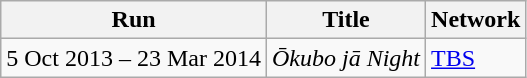<table class="wikitable">
<tr>
<th>Run</th>
<th>Title</th>
<th>Network</th>
</tr>
<tr>
<td>5 Oct 2013 – 23 Mar 2014</td>
<td><em>Ōkubo jā Night</em></td>
<td><a href='#'>TBS</a></td>
</tr>
</table>
